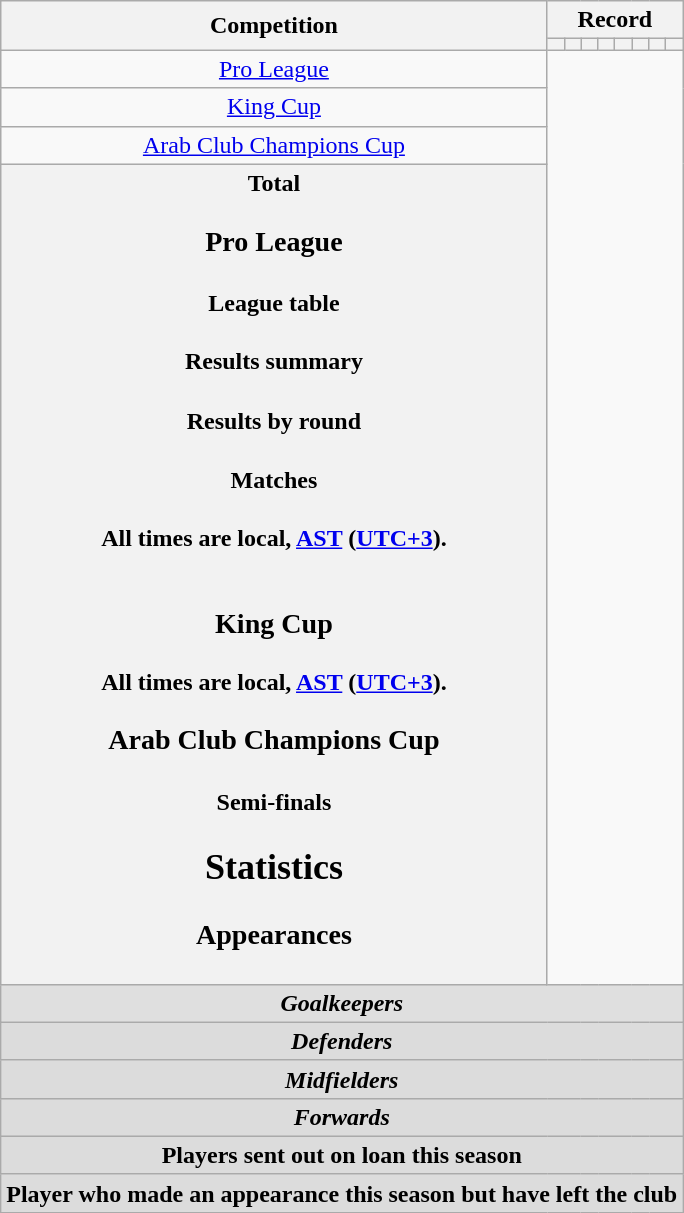<table class="wikitable" style="text-align: center">
<tr>
<th rowspan=2>Competition</th>
<th colspan=8>Record</th>
</tr>
<tr>
<th></th>
<th></th>
<th></th>
<th></th>
<th></th>
<th></th>
<th></th>
<th></th>
</tr>
<tr>
<td><a href='#'>Pro League</a><br></td>
</tr>
<tr>
<td><a href='#'>King Cup</a><br></td>
</tr>
<tr>
<td><a href='#'>Arab Club Champions Cup</a><br></td>
</tr>
<tr>
<th>Total<br>
<h3>Pro League</h3><h4>League table</h4><h4>Results summary</h4>
<h4>Results by round</h4><h4>Matches</h4>All times are local, <a href='#'>AST</a> (<a href='#'>UTC+3</a>).<br>


<br>




























<h3>King Cup</h3>
All times are local, <a href='#'>AST</a> (<a href='#'>UTC+3</a>).<br>
<h3>Arab Club Champions Cup</h3><h4>Semi-finals</h4>
<h2>Statistics</h2><h3>Appearances</h3></th>
</tr>
<tr>
<th colspan=18 style=background:#dcdcdcdc; text-align:center><em>Goalkeepers</em><br>


</th>
</tr>
<tr>
<th colspan=16 style=background:#dcdcdc; text-align:center><em>Defenders</em><br>








</th>
</tr>
<tr>
<th colspan=16 style=background:#dcdcdc; text-align:center><em>Midfielders</em><br>











</th>
</tr>
<tr>
<th colspan=16 style=background:#dcdcdc; text-align:center><em>Forwards</em><br>


</th>
</tr>
<tr>
<th colspan=18 style=background:#dcdcdc; text-align:center>Players sent out on loan this season<br>
</th>
</tr>
<tr>
<th colspan=18 style=background:#dcdcdc; text-align:center>Player who made an appearance this season but have left the club<br></th>
</tr>
</table>
